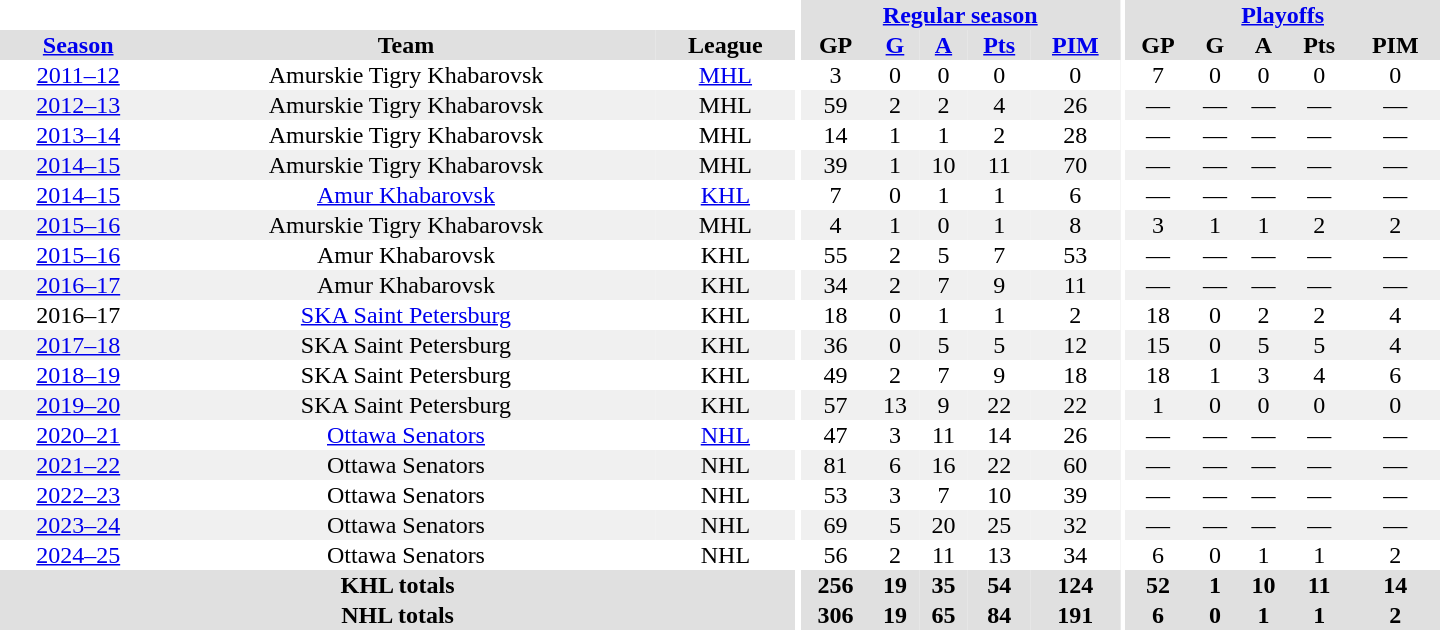<table border="0" cellpadding="1" cellspacing="0" style="text-align:center; width:60em">
<tr bgcolor="#e0e0e0">
<th colspan="3" bgcolor="#ffffff"></th>
<th rowspan="99" bgcolor="#ffffff"></th>
<th colspan="5"><a href='#'>Regular season</a></th>
<th rowspan="99" bgcolor="#ffffff"></th>
<th colspan="5"><a href='#'>Playoffs</a></th>
</tr>
<tr bgcolor="#e0e0e0">
<th><a href='#'>Season</a></th>
<th>Team</th>
<th>League</th>
<th>GP</th>
<th><a href='#'>G</a></th>
<th><a href='#'>A</a></th>
<th><a href='#'>Pts</a></th>
<th><a href='#'>PIM</a></th>
<th>GP</th>
<th>G</th>
<th>A</th>
<th>Pts</th>
<th>PIM</th>
</tr>
<tr>
<td><a href='#'>2011–12</a></td>
<td>Amurskie Tigry Khabarovsk</td>
<td><a href='#'>MHL</a></td>
<td>3</td>
<td>0</td>
<td>0</td>
<td>0</td>
<td>0</td>
<td>7</td>
<td>0</td>
<td>0</td>
<td>0</td>
<td>0</td>
</tr>
<tr bgcolor="#f0f0f0">
<td><a href='#'>2012–13</a></td>
<td>Amurskie Tigry Khabarovsk</td>
<td>MHL</td>
<td>59</td>
<td>2</td>
<td>2</td>
<td>4</td>
<td>26</td>
<td>—</td>
<td>—</td>
<td>—</td>
<td>—</td>
<td>—</td>
</tr>
<tr>
<td><a href='#'>2013–14</a></td>
<td>Amurskie Tigry Khabarovsk</td>
<td>MHL</td>
<td>14</td>
<td>1</td>
<td>1</td>
<td>2</td>
<td>28</td>
<td>—</td>
<td>—</td>
<td>—</td>
<td>—</td>
<td>—</td>
</tr>
<tr bgcolor="#f0f0f0">
<td><a href='#'>2014–15</a></td>
<td>Amurskie Tigry Khabarovsk</td>
<td>MHL</td>
<td>39</td>
<td>1</td>
<td>10</td>
<td>11</td>
<td>70</td>
<td>—</td>
<td>—</td>
<td>—</td>
<td>—</td>
<td>—</td>
</tr>
<tr>
<td><a href='#'>2014–15</a></td>
<td><a href='#'>Amur Khabarovsk</a></td>
<td><a href='#'>KHL</a></td>
<td>7</td>
<td>0</td>
<td>1</td>
<td>1</td>
<td>6</td>
<td>—</td>
<td>—</td>
<td>—</td>
<td>—</td>
<td>—</td>
</tr>
<tr bgcolor="#f0f0f0">
<td><a href='#'>2015–16</a></td>
<td>Amurskie Tigry Khabarovsk</td>
<td>MHL</td>
<td>4</td>
<td>1</td>
<td>0</td>
<td>1</td>
<td>8</td>
<td>3</td>
<td>1</td>
<td>1</td>
<td>2</td>
<td>2</td>
</tr>
<tr>
<td><a href='#'>2015–16</a></td>
<td>Amur Khabarovsk</td>
<td>KHL</td>
<td>55</td>
<td>2</td>
<td>5</td>
<td>7</td>
<td>53</td>
<td>—</td>
<td>—</td>
<td>—</td>
<td>—</td>
<td>—</td>
</tr>
<tr bgcolor="#f0f0f0">
<td><a href='#'>2016–17</a></td>
<td>Amur Khabarovsk</td>
<td>KHL</td>
<td>34</td>
<td>2</td>
<td>7</td>
<td>9</td>
<td>11</td>
<td>—</td>
<td>—</td>
<td>—</td>
<td>—</td>
<td>—</td>
</tr>
<tr>
<td>2016–17</td>
<td><a href='#'>SKA Saint Petersburg</a></td>
<td>KHL</td>
<td>18</td>
<td>0</td>
<td>1</td>
<td>1</td>
<td>2</td>
<td>18</td>
<td>0</td>
<td>2</td>
<td>2</td>
<td>4</td>
</tr>
<tr bgcolor="#f0f0f0">
<td><a href='#'>2017–18</a></td>
<td>SKA Saint Petersburg</td>
<td>KHL</td>
<td>36</td>
<td>0</td>
<td>5</td>
<td>5</td>
<td>12</td>
<td>15</td>
<td>0</td>
<td>5</td>
<td>5</td>
<td>4</td>
</tr>
<tr>
<td><a href='#'>2018–19</a></td>
<td>SKA Saint Petersburg</td>
<td>KHL</td>
<td>49</td>
<td>2</td>
<td>7</td>
<td>9</td>
<td>18</td>
<td>18</td>
<td>1</td>
<td>3</td>
<td>4</td>
<td>6</td>
</tr>
<tr bgcolor="#f0f0f0">
<td><a href='#'>2019–20</a></td>
<td>SKA Saint Petersburg</td>
<td>KHL</td>
<td>57</td>
<td>13</td>
<td>9</td>
<td>22</td>
<td>22</td>
<td>1</td>
<td>0</td>
<td>0</td>
<td>0</td>
<td>0</td>
</tr>
<tr>
<td><a href='#'>2020–21</a></td>
<td><a href='#'>Ottawa Senators</a></td>
<td><a href='#'>NHL</a></td>
<td>47</td>
<td>3</td>
<td>11</td>
<td>14</td>
<td>26</td>
<td>—</td>
<td>—</td>
<td>—</td>
<td>—</td>
<td>—</td>
</tr>
<tr bgcolor="#f0f0f0">
<td><a href='#'>2021–22</a></td>
<td>Ottawa Senators</td>
<td>NHL</td>
<td>81</td>
<td>6</td>
<td>16</td>
<td>22</td>
<td>60</td>
<td>—</td>
<td>—</td>
<td>—</td>
<td>—</td>
<td>—</td>
</tr>
<tr>
<td><a href='#'>2022–23</a></td>
<td>Ottawa Senators</td>
<td>NHL</td>
<td>53</td>
<td>3</td>
<td>7</td>
<td>10</td>
<td>39</td>
<td>—</td>
<td>—</td>
<td>—</td>
<td>—</td>
<td>—</td>
</tr>
<tr bgcolor="#f0f0f0">
<td><a href='#'>2023–24</a></td>
<td>Ottawa Senators</td>
<td>NHL</td>
<td>69</td>
<td>5</td>
<td>20</td>
<td>25</td>
<td>32</td>
<td>—</td>
<td>—</td>
<td>—</td>
<td>—</td>
<td>—</td>
</tr>
<tr>
<td><a href='#'>2024–25</a></td>
<td>Ottawa Senators</td>
<td>NHL</td>
<td>56</td>
<td>2</td>
<td>11</td>
<td>13</td>
<td>34</td>
<td>6</td>
<td>0</td>
<td>1</td>
<td>1</td>
<td>2</td>
</tr>
<tr bgcolor="#e0e0e0">
<th colspan="3">KHL totals</th>
<th>256</th>
<th>19</th>
<th>35</th>
<th>54</th>
<th>124</th>
<th>52</th>
<th>1</th>
<th>10</th>
<th>11</th>
<th>14</th>
</tr>
<tr bgcolor="#e0e0e0">
<th colspan="3">NHL totals</th>
<th>306</th>
<th>19</th>
<th>65</th>
<th>84</th>
<th>191</th>
<th>6</th>
<th>0</th>
<th>1</th>
<th>1</th>
<th>2</th>
</tr>
</table>
